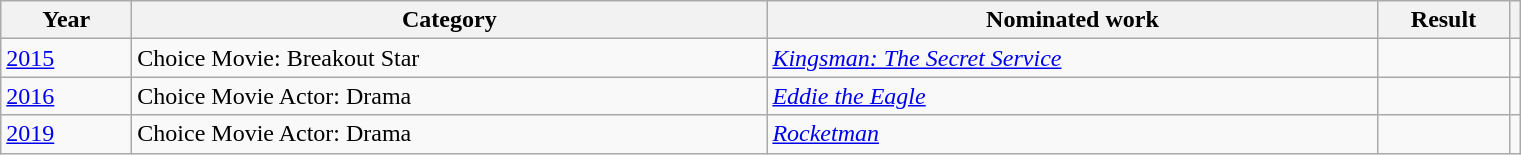<table class=wikitable>
<tr>
<th scope="col" style="width:5em;">Year</th>
<th scope="col" style="width:26em;">Category</th>
<th scope="col" style="width:25em;">Nominated work</th>
<th scope="col" style="width:5em;">Result</th>
<th></th>
</tr>
<tr>
<td><a href='#'>2015</a></td>
<td>Choice Movie: Breakout Star</td>
<td><em><a href='#'>Kingsman: The Secret Service</a></em></td>
<td></td>
<td align="center"></td>
</tr>
<tr>
<td><a href='#'>2016</a></td>
<td>Choice Movie Actor: Drama</td>
<td><em><a href='#'>Eddie the Eagle</a></em></td>
<td></td>
<td align="center"></td>
</tr>
<tr>
<td><a href='#'>2019</a></td>
<td>Choice Movie Actor: Drama</td>
<td><em><a href='#'>Rocketman</a></em></td>
<td></td>
<td align="center"></td>
</tr>
</table>
